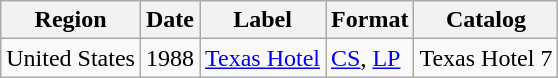<table class="wikitable">
<tr>
<th>Region</th>
<th>Date</th>
<th>Label</th>
<th>Format</th>
<th>Catalog</th>
</tr>
<tr>
<td>United States</td>
<td>1988</td>
<td><a href='#'>Texas Hotel</a></td>
<td><a href='#'>CS</a>, <a href='#'>LP</a></td>
<td>Texas Hotel 7</td>
</tr>
</table>
